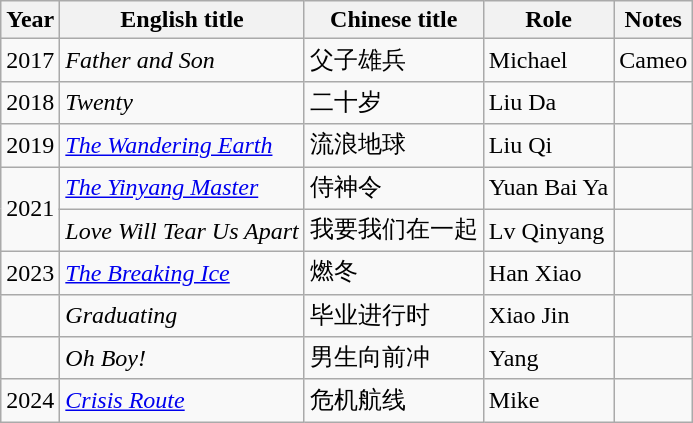<table class="wikitable sortable">
<tr>
<th>Year</th>
<th>English title</th>
<th>Chinese title</th>
<th>Role</th>
<th>Notes</th>
</tr>
<tr>
<td>2017</td>
<td><em>Father and Son</em></td>
<td>父子雄兵</td>
<td>Michael</td>
<td>Cameo</td>
</tr>
<tr>
<td>2018</td>
<td><em>Twenty</em></td>
<td>二十岁</td>
<td>Liu Da</td>
<td></td>
</tr>
<tr>
<td>2019</td>
<td><em><a href='#'>The Wandering Earth</a></em></td>
<td>流浪地球</td>
<td>Liu Qi</td>
<td></td>
</tr>
<tr>
<td rowspan=2>2021</td>
<td><em><a href='#'>The Yinyang Master</a></em></td>
<td>侍神令</td>
<td>Yuan Bai Ya</td>
<td></td>
</tr>
<tr>
<td><em>Love Will Tear Us Apart </em></td>
<td>我要我们在一起</td>
<td>Lv Qinyang</td>
<td></td>
</tr>
<tr>
<td>2023</td>
<td><em><a href='#'>The Breaking Ice</a></em></td>
<td>燃冬</td>
<td>Han Xiao</td>
<td></td>
</tr>
<tr>
<td></td>
<td><em>Graduating</em></td>
<td>毕业进行时</td>
<td>Xiao Jin</td>
<td></td>
</tr>
<tr>
<td></td>
<td><em>Oh Boy!</em></td>
<td>男生向前冲</td>
<td>Yang</td>
<td></td>
</tr>
<tr>
<td>2024</td>
<td><em><a href='#'>Crisis Route</a></em></td>
<td>危机航线</td>
<td>Mike</td>
<td></td>
</tr>
</table>
